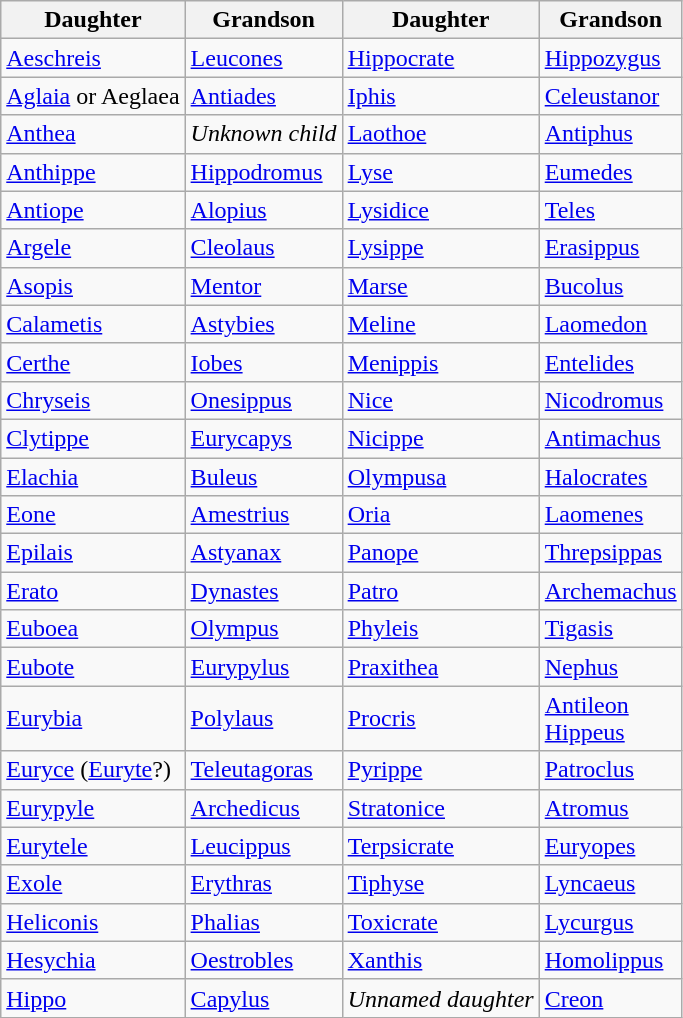<table class="wikitable">
<tr>
<th>Daughter</th>
<th>Grandson</th>
<th>Daughter</th>
<th>Grandson</th>
</tr>
<tr>
<td><a href='#'>Aeschreis</a></td>
<td><a href='#'>Leucones</a></td>
<td><a href='#'>Hippocrate</a></td>
<td><a href='#'>Hippozygus</a></td>
</tr>
<tr>
<td><a href='#'>Aglaia</a> or Aeglaea</td>
<td><a href='#'>Antiades</a></td>
<td><a href='#'>Iphis</a></td>
<td><a href='#'>Celeustanor</a></td>
</tr>
<tr>
<td><a href='#'>Anthea</a></td>
<td><em>Unknown child</em></td>
<td><a href='#'>Laothoe</a></td>
<td><a href='#'>Antiphus</a></td>
</tr>
<tr>
<td><a href='#'>Anthippe</a></td>
<td><a href='#'>Hippodromus</a></td>
<td><a href='#'>Lyse</a></td>
<td><a href='#'>Eumedes</a></td>
</tr>
<tr>
<td><a href='#'>Antiope</a></td>
<td><a href='#'>Alopius</a></td>
<td><a href='#'>Lysidice</a></td>
<td><a href='#'>Teles</a></td>
</tr>
<tr>
<td><a href='#'>Argele</a></td>
<td><a href='#'>Cleolaus</a></td>
<td><a href='#'>Lysippe</a></td>
<td><a href='#'>Erasippus</a></td>
</tr>
<tr>
<td><a href='#'>Asopis</a></td>
<td><a href='#'>Mentor</a></td>
<td><a href='#'>Marse</a></td>
<td><a href='#'>Bucolus</a></td>
</tr>
<tr>
<td><a href='#'>Calametis</a></td>
<td><a href='#'>Astybies</a></td>
<td><a href='#'>Meline</a></td>
<td><a href='#'>Laomedon</a></td>
</tr>
<tr>
<td><a href='#'>Certhe</a></td>
<td><a href='#'>Iobes</a></td>
<td><a href='#'>Menippis</a></td>
<td><a href='#'>Entelides</a></td>
</tr>
<tr>
<td><a href='#'>Chryseis</a></td>
<td><a href='#'>Onesippus</a></td>
<td><a href='#'>Nice</a></td>
<td><a href='#'>Nicodromus</a></td>
</tr>
<tr>
<td><a href='#'>Clytippe</a></td>
<td><a href='#'>Eurycapys</a></td>
<td><a href='#'>Nicippe</a></td>
<td><a href='#'>Antimachus</a></td>
</tr>
<tr>
<td><a href='#'>Elachia</a></td>
<td><a href='#'>Buleus</a></td>
<td><a href='#'>Olympusa</a></td>
<td><a href='#'>Halocrates</a></td>
</tr>
<tr>
<td><a href='#'>Eone</a></td>
<td><a href='#'>Amestrius</a></td>
<td><a href='#'>Oria</a></td>
<td><a href='#'>Laomenes</a></td>
</tr>
<tr>
<td><a href='#'>Epilais</a></td>
<td><a href='#'>Astyanax</a></td>
<td><a href='#'>Panope</a></td>
<td><a href='#'>Threpsippas</a></td>
</tr>
<tr>
<td><a href='#'>Erato</a></td>
<td><a href='#'>Dynastes</a></td>
<td><a href='#'>Patro</a></td>
<td><a href='#'>Archemachus</a></td>
</tr>
<tr>
<td><a href='#'>Euboea</a></td>
<td><a href='#'>Olympus</a></td>
<td><a href='#'>Phyleis</a></td>
<td><a href='#'>Tigasis</a></td>
</tr>
<tr>
<td><a href='#'>Eubote</a></td>
<td><a href='#'>Eurypylus</a></td>
<td><a href='#'>Praxithea</a></td>
<td><a href='#'>Nephus</a></td>
</tr>
<tr>
<td><a href='#'>Eurybia</a></td>
<td><a href='#'>Polylaus</a></td>
<td><a href='#'>Procris</a></td>
<td><a href='#'>Antileon</a><br><a href='#'>Hippeus</a></td>
</tr>
<tr>
<td><a href='#'>Euryce</a> (<a href='#'>Euryte</a>?)</td>
<td><a href='#'>Teleutagoras</a></td>
<td><a href='#'>Pyrippe</a></td>
<td><a href='#'>Patroclus</a></td>
</tr>
<tr>
<td><a href='#'>Eurypyle</a></td>
<td><a href='#'>Archedicus</a></td>
<td><a href='#'>Stratonice</a></td>
<td><a href='#'>Atromus</a></td>
</tr>
<tr>
<td><a href='#'>Eurytele</a></td>
<td><a href='#'>Leucippus</a></td>
<td><a href='#'>Terpsicrate</a></td>
<td><a href='#'>Euryopes</a></td>
</tr>
<tr>
<td><a href='#'>Exole</a></td>
<td><a href='#'>Erythras</a></td>
<td><a href='#'>Tiphyse</a></td>
<td><a href='#'>Lyncaeus</a></td>
</tr>
<tr>
<td><a href='#'>Heliconis</a></td>
<td><a href='#'>Phalias</a></td>
<td><a href='#'>Toxicrate</a></td>
<td><a href='#'>Lycurgus</a></td>
</tr>
<tr>
<td><a href='#'>Hesychia</a></td>
<td><a href='#'>Oestrobles</a></td>
<td><a href='#'>Xanthis</a></td>
<td><a href='#'>Homolippus</a></td>
</tr>
<tr>
<td><a href='#'>Hippo</a></td>
<td><a href='#'>Capylus</a></td>
<td><em>Unnamed daughter</em></td>
<td><a href='#'>Creon</a></td>
</tr>
</table>
